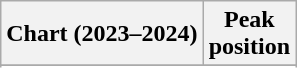<table class="wikitable sortable plainrowheaders" style="text-align:center">
<tr>
<th scope="col">Chart (2023–2024)</th>
<th scope="col">Peak<br>position</th>
</tr>
<tr>
</tr>
<tr>
</tr>
<tr>
</tr>
<tr>
</tr>
<tr>
</tr>
<tr>
</tr>
<tr>
</tr>
<tr>
</tr>
<tr>
</tr>
<tr>
</tr>
<tr>
</tr>
<tr>
</tr>
<tr>
</tr>
<tr>
</tr>
</table>
